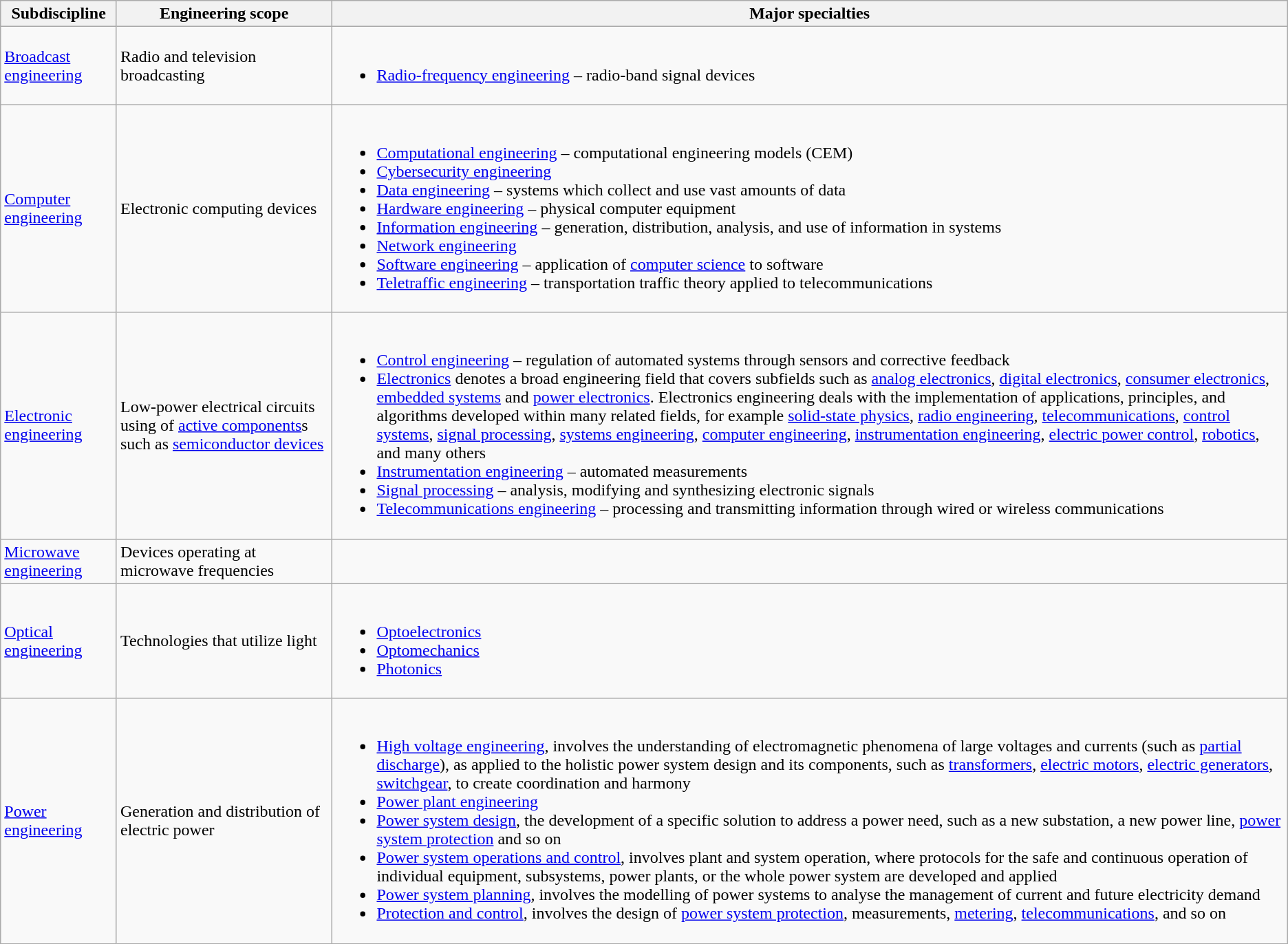<table class="wikitable sortable">
<tr>
<th>Subdiscipline</th>
<th>Engineering scope</th>
<th>Major specialties</th>
</tr>
<tr>
<td><a href='#'>Broadcast engineering</a></td>
<td>Radio and television broadcasting</td>
<td><br><ul><li><a href='#'>Radio-frequency engineering</a> – radio-band signal devices</li></ul></td>
</tr>
<tr>
<td><a href='#'>Computer engineering</a></td>
<td>Electronic computing devices</td>
<td><br><ul><li><a href='#'>Computational engineering</a> – computational engineering models (CEM)</li><li><a href='#'>Cybersecurity engineering</a></li><li><a href='#'>Data engineering</a> – systems which collect and use vast amounts of data</li><li><a href='#'>Hardware engineering</a> – physical computer equipment</li><li><a href='#'>Information engineering</a> – generation, distribution, analysis, and use of information in systems</li><li><a href='#'>Network engineering</a></li><li><a href='#'>Software engineering</a> – application of <a href='#'>computer science</a> to software</li><li><a href='#'>Teletraffic engineering</a> – transportation traffic theory applied to telecommunications</li></ul></td>
</tr>
<tr>
<td><a href='#'>Electronic engineering</a></td>
<td>Low-power electrical circuits using of <a href='#'>active components</a>s such as <a href='#'>semiconductor devices</a></td>
<td><br><ul><li><a href='#'>Control engineering</a> – regulation of automated systems through sensors and corrective feedback</li><li><a href='#'>Electronics</a> denotes a broad engineering field that covers subfields such as <a href='#'>analog electronics</a>, <a href='#'>digital electronics</a>, <a href='#'>consumer electronics</a>, <a href='#'>embedded systems</a> and <a href='#'>power electronics</a>. Electronics engineering deals with the implementation of applications, principles, and algorithms developed within many related fields, for example <a href='#'>solid-state physics</a>, <a href='#'>radio engineering</a>, <a href='#'>telecommunications</a>, <a href='#'>control systems</a>, <a href='#'>signal processing</a>, <a href='#'>systems engineering</a>, <a href='#'>computer engineering</a>, <a href='#'>instrumentation engineering</a>, <a href='#'>electric power control</a>, <a href='#'>robotics</a>, and many others</li><li><a href='#'>Instrumentation engineering</a> – automated measurements</li><li><a href='#'>Signal processing</a> – analysis, modifying and synthesizing electronic signals</li><li><a href='#'>Telecommunications engineering</a> – processing and transmitting information through wired or wireless communications</li></ul></td>
</tr>
<tr>
<td><a href='#'>Microwave engineering</a></td>
<td>Devices operating at microwave frequencies</td>
<td></td>
</tr>
<tr>
<td><a href='#'>Optical engineering</a></td>
<td>Technologies that utilize light</td>
<td><br><ul><li><a href='#'>Optoelectronics</a></li><li><a href='#'>Optomechanics</a></li><li><a href='#'>Photonics</a></li></ul></td>
</tr>
<tr>
<td><a href='#'>Power engineering</a></td>
<td>Generation and distribution of electric power</td>
<td><br><ul><li><a href='#'>High voltage engineering</a>, involves the understanding of electromagnetic phenomena of large voltages and currents (such as <a href='#'>partial discharge</a>), as applied to the holistic power system design and its components, such as <a href='#'>transformers</a>, <a href='#'>electric motors</a>, <a href='#'>electric generators</a>, <a href='#'>switchgear</a>, to create coordination and harmony</li><li><a href='#'>Power plant engineering</a></li><li><a href='#'>Power system design</a>, the development of a specific solution to address a power need, such as a new substation, a new power line, <a href='#'>power system protection</a> and so on</li><li><a href='#'>Power system operations and control</a>, involves plant and system operation, where protocols for the safe and continuous operation of individual equipment, subsystems, power plants, or the whole power system are developed and applied</li><li><a href='#'>Power system planning</a>, involves the modelling of power systems to analyse the management of current and future electricity demand</li><li><a href='#'>Protection and control</a>, involves the design of <a href='#'>power system protection</a>, measurements, <a href='#'>metering</a>, <a href='#'>telecommunications</a>, and so on</li></ul></td>
</tr>
</table>
